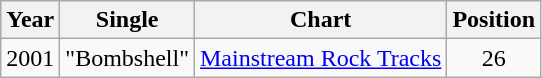<table class="wikitable">
<tr>
<th>Year</th>
<th>Single</th>
<th>Chart</th>
<th>Position</th>
</tr>
<tr>
<td>2001</td>
<td>"Bombshell"</td>
<td><a href='#'>Mainstream Rock Tracks</a></td>
<td align="center">26</td>
</tr>
</table>
